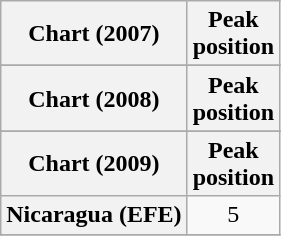<table class="wikitable plainrowheaders" style="text-align:center">
<tr>
<th scope="col">Chart (2007)</th>
<th scope="col">Peak<br> position</th>
</tr>
<tr>
</tr>
<tr>
</tr>
<tr>
</tr>
<tr>
</tr>
<tr>
</tr>
<tr>
<th scope="col">Chart (2008)</th>
<th scope="col">Peak<br> position</th>
</tr>
<tr>
</tr>
<tr>
<th scope="col">Chart (2009)</th>
<th scope="col">Peak<br> position</th>
</tr>
<tr>
<th scope="row">Nicaragua (EFE)</th>
<td>5</td>
</tr>
<tr>
</tr>
</table>
